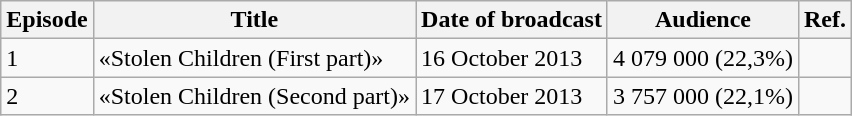<table class="wikitable">
<tr>
<th>Episode</th>
<th>Title</th>
<th>Date of broadcast</th>
<th>Audience</th>
<th>Ref.</th>
</tr>
<tr>
<td>1</td>
<td>«Stolen Children (First part)»</td>
<td>16 October 2013</td>
<td>4 079 000 (22,3%)</td>
<td></td>
</tr>
<tr>
<td>2</td>
<td>«Stolen Children (Second part)»</td>
<td>17 October 2013</td>
<td>3 757 000 (22,1%)</td>
<td></td>
</tr>
</table>
